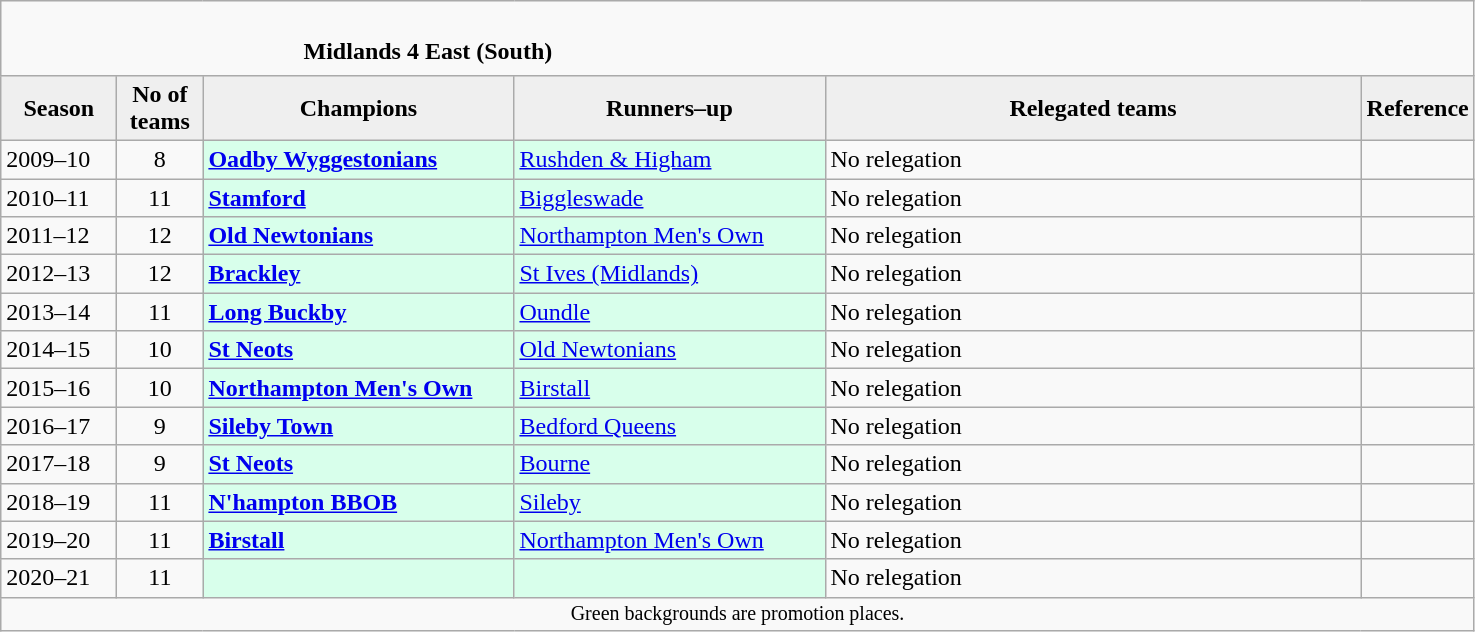<table class="wikitable" style="text-align: left;">
<tr>
<td colspan="11" cellpadding="0" cellspacing="0"><br><table border="0" style="width:100%;" cellpadding="0" cellspacing="0">
<tr>
<td style="width:20%; border:0;"></td>
<td style="border:0;"><strong>Midlands 4 East (South)</strong></td>
<td style="width:20%; border:0;"></td>
</tr>
</table>
</td>
</tr>
<tr>
<th style="background:#efefef; width:70px;">Season</th>
<th style="background:#efefef; width:50px;">No of teams</th>
<th style="background:#efefef; width:200px;">Champions</th>
<th style="background:#efefef; width:200px;">Runners–up</th>
<th style="background:#efefef; width:350px;">Relegated teams</th>
<th style="background:#efefef; width:50px;">Reference</th>
</tr>
<tr align=left>
<td>2009–10</td>
<td style="text-align: center;">8</td>
<td style="background:#d8ffeb;"><strong><a href='#'>Oadby Wyggestonians</a></strong></td>
<td style="background:#d8ffeb;"><a href='#'>Rushden & Higham</a></td>
<td>No relegation</td>
<td></td>
</tr>
<tr>
<td>2010–11</td>
<td style="text-align: center;">11</td>
<td style="background:#d8ffeb;"><strong><a href='#'>Stamford</a></strong></td>
<td style="background:#d8ffeb;"><a href='#'>Biggleswade</a></td>
<td>No relegation</td>
<td></td>
</tr>
<tr>
<td>2011–12</td>
<td style="text-align: center;">12</td>
<td style="background:#d8ffeb;"><strong><a href='#'>Old Newtonians</a></strong></td>
<td style="background:#d8ffeb;"><a href='#'>Northampton Men's Own</a></td>
<td>No relegation</td>
<td></td>
</tr>
<tr>
<td>2012–13</td>
<td style="text-align: center;">12</td>
<td style="background:#d8ffeb;"><strong><a href='#'>Brackley</a></strong></td>
<td style="background:#d8ffeb;"><a href='#'>St Ives (Midlands)</a></td>
<td>No relegation</td>
<td></td>
</tr>
<tr>
<td>2013–14</td>
<td style="text-align: center;">11</td>
<td style="background:#d8ffeb;"><strong><a href='#'>Long Buckby</a></strong></td>
<td style="background:#d8ffeb;"><a href='#'>Oundle</a></td>
<td>No relegation</td>
<td></td>
</tr>
<tr>
<td>2014–15</td>
<td style="text-align: center;">10</td>
<td style="background:#d8ffeb;"><strong><a href='#'>St Neots</a></strong></td>
<td style="background:#d8ffeb;"><a href='#'>Old Newtonians</a></td>
<td>No relegation</td>
<td></td>
</tr>
<tr>
<td>2015–16</td>
<td style="text-align: center;">10</td>
<td style="background:#d8ffeb;"><strong><a href='#'>Northampton Men's Own</a></strong></td>
<td style="background:#d8ffeb;"><a href='#'>Birstall</a></td>
<td>No relegation</td>
<td></td>
</tr>
<tr>
<td>2016–17</td>
<td style="text-align: center;">9</td>
<td style="background:#d8ffeb;"><strong><a href='#'>Sileby Town</a></strong></td>
<td style="background:#d8ffeb;"><a href='#'>Bedford Queens</a></td>
<td>No relegation</td>
<td></td>
</tr>
<tr>
<td>2017–18</td>
<td style="text-align: center;">9</td>
<td style="background:#d8ffeb;"><strong><a href='#'>St Neots</a></strong></td>
<td style="background:#d8ffeb;"><a href='#'>Bourne</a></td>
<td>No relegation</td>
<td></td>
</tr>
<tr>
<td>2018–19</td>
<td style="text-align: center;">11</td>
<td style="background:#d8ffeb;"><strong><a href='#'>N'hampton BBOB</a></strong></td>
<td style="background:#d8ffeb;"><a href='#'>Sileby</a></td>
<td>No relegation</td>
<td></td>
</tr>
<tr>
<td>2019–20</td>
<td style="text-align: center;">11</td>
<td style="background:#d8ffeb;"><strong><a href='#'>Birstall</a></strong></td>
<td style="background:#d8ffeb;"><a href='#'>Northampton Men's Own</a></td>
<td>No relegation</td>
<td></td>
</tr>
<tr>
<td>2020–21</td>
<td style="text-align: center;">11</td>
<td style="background:#d8ffeb;"></td>
<td style="background:#d8ffeb;"></td>
<td>No relegation</td>
<td></td>
</tr>
<tr>
<td colspan="15"  style="border:0; font-size:smaller; text-align:center;">Green backgrounds are promotion places.</td>
</tr>
</table>
